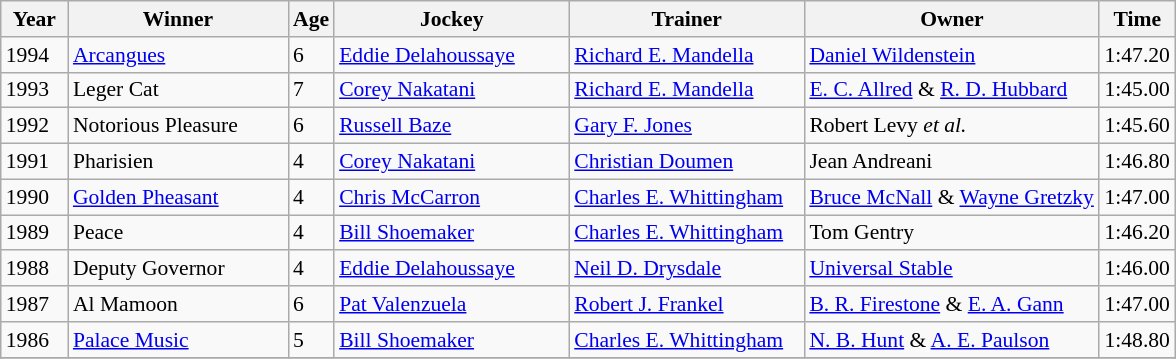<table class="wikitable sortable" style="font-size:90%">
<tr>
<th style="width:38px">Year<br></th>
<th style="width:140px">Winner<br></th>
<th>Age<br></th>
<th style="width:150px">Jockey<br></th>
<th style="width:150px">Trainer<br></th>
<th style="width:190px">Owner<br></th>
<th>Time</th>
</tr>
<tr>
<td>1994</td>
<td><a href='#'>Arcangues</a></td>
<td>6</td>
<td><a href='#'>Eddie Delahoussaye</a></td>
<td><a href='#'>Richard E. Mandella</a></td>
<td><a href='#'>Daniel Wildenstein</a></td>
<td>1:47.20</td>
</tr>
<tr>
<td>1993</td>
<td>Leger Cat</td>
<td>7</td>
<td><a href='#'>Corey Nakatani</a></td>
<td><a href='#'>Richard E. Mandella</a></td>
<td><a href='#'>E. C. Allred</a> & <a href='#'>R. D. Hubbard</a></td>
<td>1:45.00</td>
</tr>
<tr>
<td>1992</td>
<td>Notorious Pleasure</td>
<td>6</td>
<td><a href='#'>Russell Baze</a></td>
<td><a href='#'>Gary F. Jones</a></td>
<td>Robert Levy <em>et al.</em></td>
<td>1:45.60</td>
</tr>
<tr>
<td>1991</td>
<td>Pharisien</td>
<td>4</td>
<td><a href='#'>Corey Nakatani</a></td>
<td><a href='#'>Christian Doumen</a></td>
<td>Jean Andreani</td>
<td>1:46.80</td>
</tr>
<tr>
<td>1990</td>
<td><a href='#'>Golden Pheasant</a></td>
<td>4</td>
<td><a href='#'>Chris McCarron</a></td>
<td><a href='#'>Charles E. Whittingham</a></td>
<td><a href='#'>Bruce McNall</a> & <a href='#'>Wayne Gretzky</a></td>
<td>1:47.00</td>
</tr>
<tr>
<td>1989</td>
<td>Peace</td>
<td>4</td>
<td><a href='#'>Bill Shoemaker</a></td>
<td><a href='#'>Charles E. Whittingham</a></td>
<td>Tom Gentry</td>
<td>1:46.20</td>
</tr>
<tr>
<td>1988</td>
<td>Deputy Governor</td>
<td>4</td>
<td><a href='#'>Eddie Delahoussaye</a></td>
<td><a href='#'>Neil D. Drysdale</a></td>
<td><a href='#'>Universal Stable</a></td>
<td>1:46.00</td>
</tr>
<tr>
<td>1987</td>
<td>Al Mamoon</td>
<td>6</td>
<td><a href='#'>Pat Valenzuela</a></td>
<td><a href='#'>Robert J. Frankel</a></td>
<td><a href='#'>B. R. Firestone</a> & <a href='#'>E. A. Gann</a></td>
<td>1:47.00</td>
</tr>
<tr>
<td>1986</td>
<td><a href='#'>Palace Music</a></td>
<td>5</td>
<td><a href='#'>Bill Shoemaker</a></td>
<td><a href='#'>Charles E. Whittingham</a></td>
<td><a href='#'>N. B. Hunt</a> & <a href='#'>A. E. Paulson</a></td>
<td>1:48.80</td>
</tr>
<tr>
</tr>
</table>
